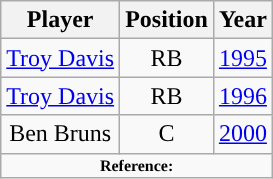<table class="wikitable" style="text-align: center">
<tr align=center>
<th>Player</th>
<th>Position</th>
<th>Year</th>
</tr>
<tr align=center>
<td><a href='#'>Troy Davis</a></td>
<td>RB</td>
<td><a href='#'>1995</a></td>
</tr>
<tr align=center>
<td><a href='#'>Troy Davis</a></td>
<td>RB</td>
<td><a href='#'>1996</a></td>
</tr>
<tr align=center>
<td>Ben Bruns</td>
<td>C</td>
<td><a href='#'>2000</a></td>
</tr>
<tr align=center>
<td colspan="3"  style="font-size:8pt; text-align:center;"><strong>Reference:</strong></td>
</tr>
</table>
